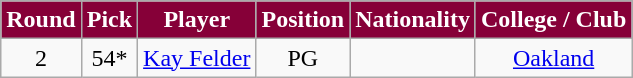<table class="wikitable sortable sortable">
<tr>
<th style="background:#860038; color:#FFFFFF" width:10%;">Round</th>
<th style="background:#860038; color:#FFFFFF" width:10%;">Pick</th>
<th style="background:#860038; color:#FFFFFF" width:20%;">Player</th>
<th style="background:#860038; color:#FFFFFF" width:15%;">Position</th>
<th style="background:#860038; color:#FFFFFF" width:15%;">Nationality</th>
<th style="background:#860038; color:#FFFFFF" width:20%;">College / Club</th>
</tr>
<tr style="text-align: center">
<td>2</td>
<td>54*</td>
<td><a href='#'>Kay Felder</a></td>
<td>PG</td>
<td align=left></td>
<td><a href='#'>Oakland</a></td>
</tr>
</table>
